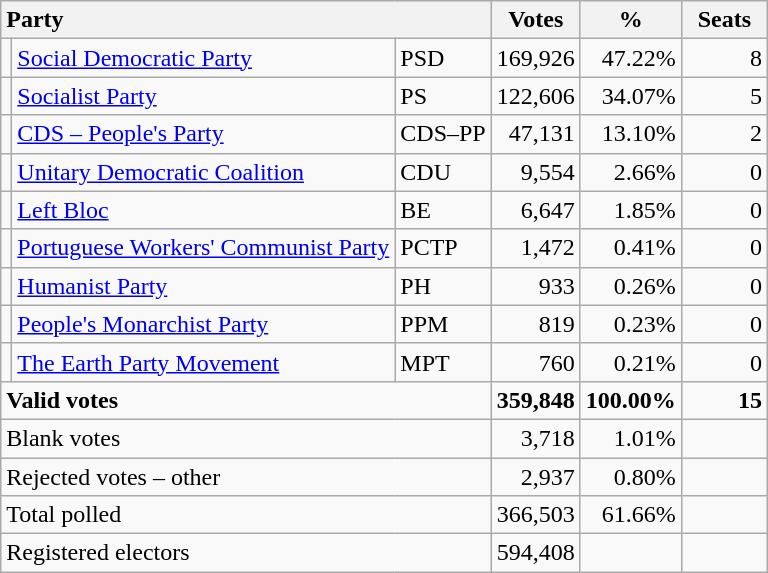<table class="wikitable" border="1" style="text-align:right;">
<tr>
<th style="text-align:left;" colspan=3>Party</th>
<th align=center width="50">Votes</th>
<th align=center width="50">%</th>
<th align=center width="50">Seats</th>
</tr>
<tr>
<td></td>
<td align=left><a href='#'>Social Democratic Party</a></td>
<td align=left>PSD</td>
<td>169,926</td>
<td>47.22%</td>
<td>8</td>
</tr>
<tr>
<td></td>
<td align=left><a href='#'>Socialist Party</a></td>
<td align=left>PS</td>
<td>122,606</td>
<td>34.07%</td>
<td>5</td>
</tr>
<tr>
<td></td>
<td align=left><a href='#'>CDS – People's Party</a></td>
<td align=left style="white-space: nowrap;">CDS–PP</td>
<td>47,131</td>
<td>13.10%</td>
<td>2</td>
</tr>
<tr>
<td></td>
<td align=left style="white-space: nowrap;"><a href='#'>Unitary Democratic Coalition</a></td>
<td align=left>CDU</td>
<td>9,554</td>
<td>2.66%</td>
<td>0</td>
</tr>
<tr>
<td></td>
<td align=left><a href='#'>Left Bloc</a></td>
<td align=left>BE</td>
<td>6,647</td>
<td>1.85%</td>
<td>0</td>
</tr>
<tr>
<td></td>
<td align=left><a href='#'>Portuguese Workers' Communist Party</a></td>
<td align=left>PCTP</td>
<td>1,472</td>
<td>0.41%</td>
<td>0</td>
</tr>
<tr>
<td></td>
<td align=left><a href='#'>Humanist Party</a></td>
<td align=left>PH</td>
<td>933</td>
<td>0.26%</td>
<td>0</td>
</tr>
<tr>
<td></td>
<td align=left><a href='#'>People's Monarchist Party</a></td>
<td align=left>PPM</td>
<td>819</td>
<td>0.23%</td>
<td>0</td>
</tr>
<tr>
<td></td>
<td align=left><a href='#'>The Earth Party Movement</a></td>
<td align=left>MPT</td>
<td>760</td>
<td>0.21%</td>
<td>0</td>
</tr>
<tr style="font-weight:bold">
<td align=left colspan=3>Valid votes</td>
<td>359,848</td>
<td>100.00%</td>
<td>15</td>
</tr>
<tr>
<td align=left colspan=3>Blank votes</td>
<td>3,718</td>
<td>1.01%</td>
<td></td>
</tr>
<tr>
<td align=left colspan=3>Rejected votes – other</td>
<td>2,937</td>
<td>0.80%</td>
<td></td>
</tr>
<tr>
<td align=left colspan=3>Total polled</td>
<td>366,503</td>
<td>61.66%</td>
<td></td>
</tr>
<tr>
<td align=left colspan=3>Registered electors</td>
<td>594,408</td>
<td></td>
<td></td>
</tr>
</table>
